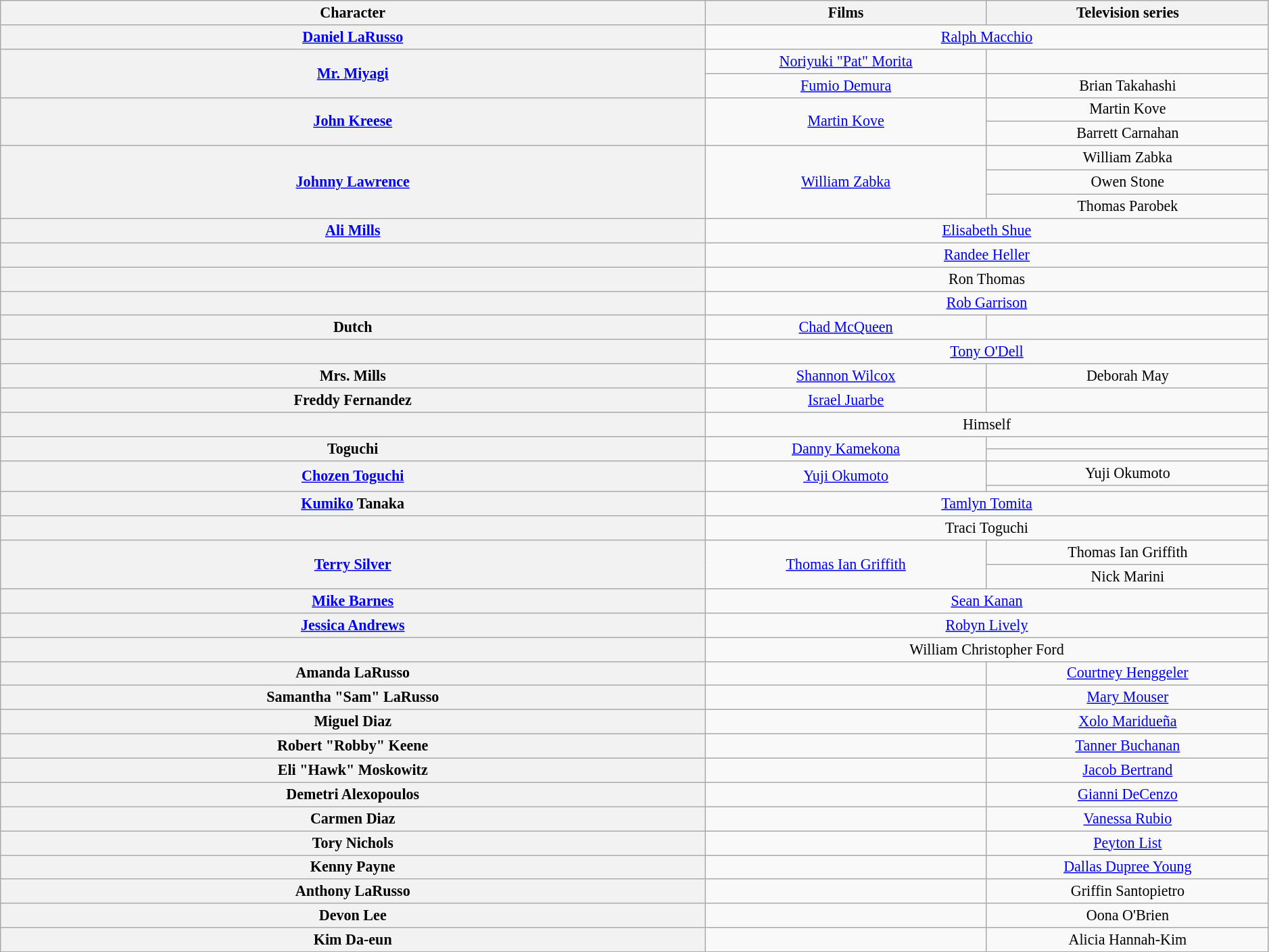<table class="wikitable" style="text-align:center; width:99%; font-size:92%">
<tr>
<th width="25%">Character</th>
<th align="center" width="10%">Films</th>
<th align="center" width="10%">Television series</th>
</tr>
<tr>
<th><a href='#'>Daniel LaRusso</a></th>
<td colspan="2"><a href='#'>Ralph Macchio</a></td>
</tr>
<tr>
<th rowspan="2"><a href='#'>Mr. Miyagi</a></th>
<td><a href='#'>Noriyuki "Pat" Morita</a></td>
<td></td>
</tr>
<tr>
<td><a href='#'>Fumio Demura</a></td>
<td>Brian Takahashi </td>
</tr>
<tr>
<th rowspan="2"><a href='#'>John Kreese</a></th>
<td rowspan="2"><a href='#'>Martin Kove</a></td>
<td>Martin Kove</td>
</tr>
<tr>
<td>Barrett Carnahan</td>
</tr>
<tr>
<th rowspan="3"><a href='#'>Johnny Lawrence</a></th>
<td rowspan="3"><a href='#'>William Zabka</a></td>
<td>William Zabka</td>
</tr>
<tr>
<td>Owen Stone</td>
</tr>
<tr>
<td>Thomas Parobek</td>
</tr>
<tr>
<th><a href='#'>Ali Mills</a></th>
<td colspan="2"><a href='#'>Elisabeth Shue</a></td>
</tr>
<tr>
<th></th>
<td colspan="2"><a href='#'>Randee Heller</a></td>
</tr>
<tr>
<th></th>
<td colspan="2">Ron Thomas</td>
</tr>
<tr>
<th></th>
<td colspan="2"><a href='#'>Rob Garrison</a></td>
</tr>
<tr>
<th>Dutch</th>
<td><a href='#'>Chad McQueen</a></td>
<td></td>
</tr>
<tr>
<th></th>
<td colspan="2"><a href='#'>Tony O'Dell</a></td>
</tr>
<tr>
<th>Mrs. Mills</th>
<td><a href='#'>Shannon Wilcox</a></td>
<td>Deborah May</td>
</tr>
<tr>
<th>Freddy Fernandez</th>
<td><a href='#'>Israel Juarbe</a></td>
<td></td>
</tr>
<tr>
<th></th>
<td colspan="2">Himself</td>
</tr>
<tr>
<th rowspan="2"> Toguchi</th>
<td rowspan="2"><a href='#'>Danny Kamekona</a></td>
<td></td>
</tr>
<tr>
<td></td>
</tr>
<tr>
<th rowspan="2"><a href='#'>Chozen Toguchi</a></th>
<td rowspan="2"><a href='#'>Yuji Okumoto</a></td>
<td>Yuji Okumoto</td>
</tr>
<tr>
<td></td>
</tr>
<tr>
<th><a href='#'>Kumiko</a> Tanaka</th>
<td colspan="2"><a href='#'>Tamlyn Tomita</a></td>
</tr>
<tr>
<th></th>
<td colspan="2">Traci Toguchi</td>
</tr>
<tr>
<th rowspan="2"><a href='#'>Terry Silver</a></th>
<td rowspan="2"><a href='#'>Thomas Ian Griffith</a></td>
<td>Thomas Ian Griffith</td>
</tr>
<tr>
<td>Nick Marini</td>
</tr>
<tr>
<th><a href='#'>Mike Barnes</a></th>
<td colspan="2"><a href='#'>Sean Kanan</a></td>
</tr>
<tr>
<th><a href='#'>Jessica Andrews</a></th>
<td colspan="2"><a href='#'>Robyn Lively</a></td>
</tr>
<tr>
<th></th>
<td colspan="2">William Christopher Ford</td>
</tr>
<tr>
<th>Amanda LaRusso</th>
<td></td>
<td><a href='#'>Courtney Henggeler</a></td>
</tr>
<tr>
<th>Samantha "Sam" LaRusso</th>
<td></td>
<td><a href='#'>Mary Mouser</a></td>
</tr>
<tr>
<th>Miguel Diaz</th>
<td></td>
<td><a href='#'>Xolo Maridueña</a></td>
</tr>
<tr>
<th>Robert "Robby" Keene</th>
<td></td>
<td><a href='#'>Tanner Buchanan</a></td>
</tr>
<tr>
<th>Eli "Hawk" Moskowitz</th>
<td></td>
<td><a href='#'>Jacob Bertrand</a></td>
</tr>
<tr>
<th>Demetri Alexopoulos</th>
<td></td>
<td><a href='#'>Gianni DeCenzo</a></td>
</tr>
<tr>
<th>Carmen Diaz</th>
<td></td>
<td><a href='#'>Vanessa Rubio</a></td>
</tr>
<tr>
<th>Tory Nichols</th>
<td></td>
<td><a href='#'>Peyton List</a></td>
</tr>
<tr>
<th>Kenny Payne</th>
<td></td>
<td><a href='#'>Dallas Dupree Young</a></td>
</tr>
<tr>
<th>Anthony LaRusso</th>
<td></td>
<td>Griffin Santopietro</td>
</tr>
<tr>
<th>Devon Lee</th>
<td></td>
<td>Oona O'Brien</td>
</tr>
<tr>
<th>Kim Da-eun</th>
<td></td>
<td>Alicia Hannah-Kim</td>
</tr>
</table>
